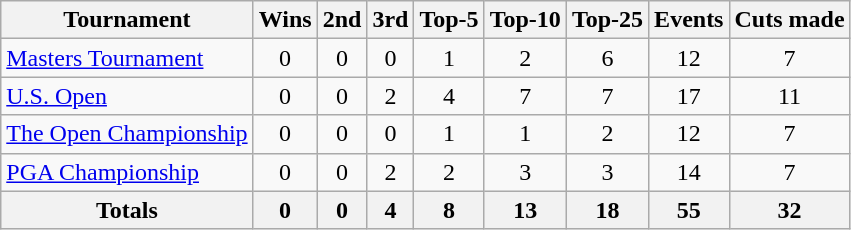<table class=wikitable style=text-align:center>
<tr>
<th>Tournament</th>
<th>Wins</th>
<th>2nd</th>
<th>3rd</th>
<th>Top-5</th>
<th>Top-10</th>
<th>Top-25</th>
<th>Events</th>
<th>Cuts made</th>
</tr>
<tr>
<td align=left><a href='#'>Masters Tournament</a></td>
<td>0</td>
<td>0</td>
<td>0</td>
<td>1</td>
<td>2</td>
<td>6</td>
<td>12</td>
<td>7</td>
</tr>
<tr>
<td align=left><a href='#'>U.S. Open</a></td>
<td>0</td>
<td>0</td>
<td>2</td>
<td>4</td>
<td>7</td>
<td>7</td>
<td>17</td>
<td>11</td>
</tr>
<tr>
<td align=left><a href='#'>The Open Championship</a></td>
<td>0</td>
<td>0</td>
<td>0</td>
<td>1</td>
<td>1</td>
<td>2</td>
<td>12</td>
<td>7</td>
</tr>
<tr>
<td align=left><a href='#'>PGA Championship</a></td>
<td>0</td>
<td>0</td>
<td>2</td>
<td>2</td>
<td>3</td>
<td>3</td>
<td>14</td>
<td>7</td>
</tr>
<tr>
<th>Totals</th>
<th>0</th>
<th>0</th>
<th>4</th>
<th>8</th>
<th>13</th>
<th>18</th>
<th>55</th>
<th>32</th>
</tr>
</table>
